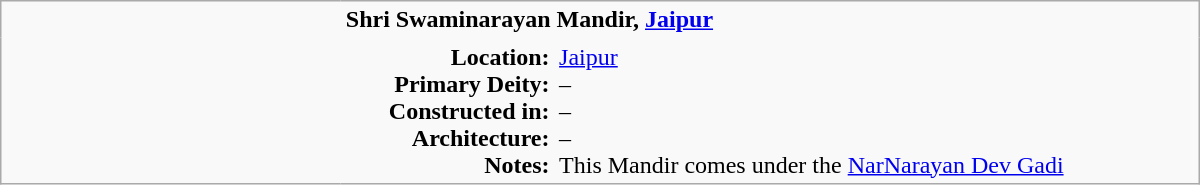<table class="wikitable plain" border="0" width="800">
<tr>
<td width="220px" rowspan="2" style="border:none;"></td>
<td valign="top" colspan=2 style="border:none;"><strong>Shri Swaminarayan Mandir, <a href='#'>Jaipur</a></strong></td>
</tr>
<tr>
<td valign="top" style="text-align:right; border:none;"><strong>Location:</strong><br><strong>Primary Deity:</strong><br><strong>Constructed in:</strong><br><strong>Architecture:</strong><br><strong>Notes:</strong></td>
<td valign="top" style="border:none;"><a href='#'>Jaipur</a> <br>– <br>– <br>– <br>This Mandir comes under the <a href='#'>NarNarayan Dev Gadi</a></td>
</tr>
</table>
